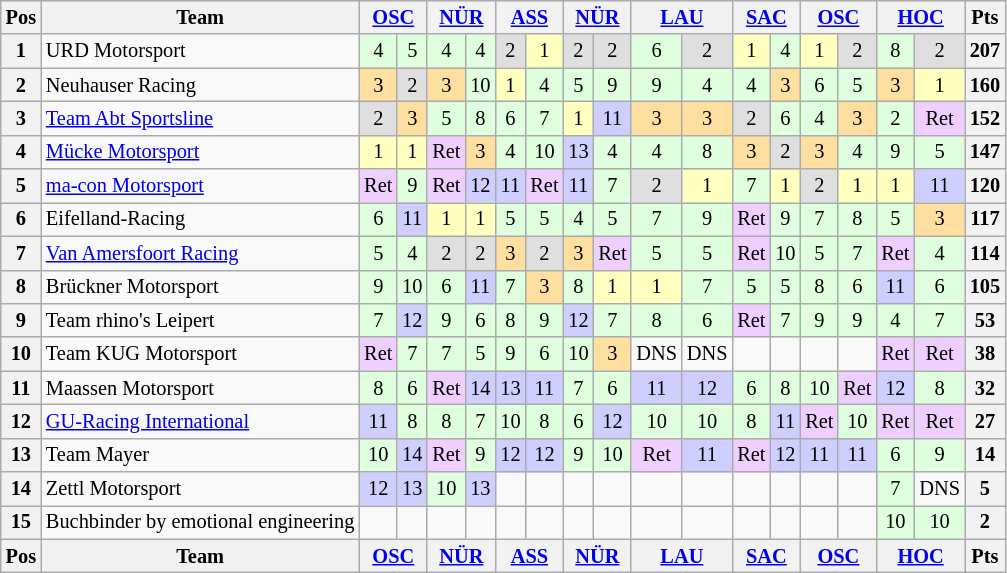<table class="wikitable" style="font-size: 85%; text-align:center">
<tr valign="top">
<th valign="middle">Pos</th>
<th valign="middle">Team</th>
<th colspan=2><a href='#'>OSC</a><br></th>
<th colspan=2><a href='#'>NÜR</a><br></th>
<th colspan=2><a href='#'>ASS</a><br></th>
<th colspan=2><a href='#'>NÜR</a><br></th>
<th colspan=2><a href='#'>LAU</a><br></th>
<th colspan=2><a href='#'>SAC</a><br></th>
<th colspan=2><a href='#'>OSC</a><br></th>
<th colspan=2><a href='#'>HOC</a><br></th>
<th valign="middle">Pts</th>
</tr>
<tr>
<th>1</th>
<td align=left> URD Motorsport</td>
<td style="background:#DFFFDF;">4</td>
<td style="background:#DFFFDF;">5</td>
<td style="background:#DFFFDF;">4</td>
<td style="background:#DFFFDF;">4</td>
<td style="background:#DFDFDF;">2</td>
<td style="background:#FFFFBF;">1</td>
<td style="background:#DFDFDF;">2</td>
<td style="background:#DFDFDF;">2</td>
<td style="background:#DFFFDF;">6</td>
<td style="background:#DFDFDF;">2</td>
<td style="background:#FFFFBF;">1</td>
<td style="background:#DFFFDF;">4</td>
<td style="background:#FFFFBF;">1</td>
<td style="background:#DFDFDF;">2</td>
<td style="background:#DFFFDF;">8</td>
<td style="background:#DFDFDF;">2</td>
<th>207</th>
</tr>
<tr>
<th>2</th>
<td align=left> Neuhauser Racing</td>
<td style="background:#FFDF9F;">3</td>
<td style="background:#DFDFDF;">2</td>
<td style="background:#FFDF9F;">3</td>
<td style="background:#DFFFDF;">10</td>
<td style="background:#FFFFBF;">1</td>
<td style="background:#DFFFDF;">4</td>
<td style="background:#DFFFDF;">5</td>
<td style="background:#DFFFDF;">9</td>
<td style="background:#DFFFDF;">9</td>
<td style="background:#DFFFDF;">4</td>
<td style="background:#DFFFDF;">4</td>
<td style="background:#FFDF9F;">3</td>
<td style="background:#DFFFDF;">6</td>
<td style="background:#DFFFDF;">5</td>
<td style="background:#FFDF9F;">3</td>
<td style="background:#FFFFBF;">1</td>
<th>160</th>
</tr>
<tr>
<th>3</th>
<td align=left> <a href='#'>Team Abt Sportsline</a></td>
<td style="background:#DFDFDF;">2</td>
<td style="background:#FFDF9F;">3</td>
<td style="background:#DFFFDF;">5</td>
<td style="background:#DFFFDF;">8</td>
<td style="background:#DFFFDF;">6</td>
<td style="background:#DFFFDF;">7</td>
<td style="background:#FFFFBF;">1</td>
<td style="background:#CFCFFF;">11</td>
<td style="background:#FFDF9F;">3</td>
<td style="background:#FFDF9F;">3</td>
<td style="background:#DFDFDF;">2</td>
<td style="background:#DFFFDF;">6</td>
<td style="background:#DFFFDF;">4</td>
<td style="background:#FFDF9F;">3</td>
<td style="background:#DFFFDF;">2</td>
<td style="background:#EFCFFF;">Ret</td>
<th>152</th>
</tr>
<tr>
<th>4</th>
<td align=left> <a href='#'>Mücke Motorsport</a></td>
<td style="background:#FFFFBF;">1</td>
<td style="background:#FFFFBF;">1</td>
<td style="background:#EFCFFF;">Ret</td>
<td style="background:#FFDF9F;">3</td>
<td style="background:#DFFFDF;">4</td>
<td style="background:#DFFFDF;">10</td>
<td style="background:#CFCFFF;">13</td>
<td style="background:#DFFFDF;">4</td>
<td style="background:#DFFFDF;">4</td>
<td style="background:#DFFFDF;">8</td>
<td style="background:#FFDF9F;">3</td>
<td style="background:#DFDFDF;">2</td>
<td style="background:#FFDF9F;">3</td>
<td style="background:#DFFFDF;">4</td>
<td style="background:#DFFFDF;">9</td>
<td style="background:#DFFFDF;">5</td>
<th>147</th>
</tr>
<tr>
<th>5</th>
<td align=left> <a href='#'>ma-con Motorsport</a></td>
<td style="background:#EFCFFF;">Ret</td>
<td style="background:#DFFFDF;">9</td>
<td style="background:#EFCFFF;">Ret</td>
<td style="background:#CFCFFF;">12</td>
<td style="background:#CFCFFF;">11</td>
<td style="background:#EFCFFF;">Ret</td>
<td style="background:#CFCFFF;">11</td>
<td style="background:#DFFFDF;">7</td>
<td style="background:#DFDFDF;">2</td>
<td style="background:#FFFFBF;">1</td>
<td style="background:#DFFFDF;">7</td>
<td style="background:#FFFFBF;">1</td>
<td style="background:#DFDFDF;">2</td>
<td style="background:#FFFFBF;">1</td>
<td style="background:#FFFFBF;">1</td>
<td style="background:#CFCFFF;">11</td>
<th>120</th>
</tr>
<tr>
<th>6</th>
<td align=left> Eifelland-Racing</td>
<td style="background:#DFFFDF;">6</td>
<td style="background:#CFCFFF;">11</td>
<td style="background:#FFFFBF;">1</td>
<td style="background:#FFFFBF;">1</td>
<td style="background:#DFFFDF;">5</td>
<td style="background:#DFFFDF;">5</td>
<td style="background:#DFFFDF;">4</td>
<td style="background:#DFFFDF;">5</td>
<td style="background:#DFFFDF;">7</td>
<td style="background:#DFFFDF;">9</td>
<td style="background:#EFCFFF;">Ret</td>
<td style="background:#DFFFDF;">9</td>
<td style="background:#DFFFDF;">7</td>
<td style="background:#DFFFDF;">8</td>
<td style="background:#DFFFDF;">5</td>
<td style="background:#FFDF9F;">3</td>
<th>117</th>
</tr>
<tr>
<th>7</th>
<td align=left> <a href='#'>Van Amersfoort Racing</a></td>
<td style="background:#DFFFDF;">5</td>
<td style="background:#DFFFDF;">4</td>
<td style="background:#DFDFDF;">2</td>
<td style="background:#DFDFDF;">2</td>
<td style="background:#FFDF9F;">3</td>
<td style="background:#DFDFDF;">2</td>
<td style="background:#FFDF9F;">3</td>
<td style="background:#EFCFFF;">Ret</td>
<td style="background:#DFFFDF;">5</td>
<td style="background:#DFFFDF;">5</td>
<td style="background:#EFCFFF;">Ret</td>
<td style="background:#DFFFDF;">10</td>
<td style="background:#DFFFDF;">5</td>
<td style="background:#DFFFDF;">7</td>
<td style="background:#EFCFFF;">Ret</td>
<td style="background:#DFFFDF;">4</td>
<th>114</th>
</tr>
<tr>
<th>8</th>
<td align=left> Brückner Motorsport</td>
<td style="background:#DFFFDF;">9</td>
<td style="background:#DFFFDF;">10</td>
<td style="background:#DFFFDF;">6</td>
<td style="background:#CFCFFF;">11</td>
<td style="background:#DFFFDF;">7</td>
<td style="background:#FFDF9F;">3</td>
<td style="background:#DFFFDF;">8</td>
<td style="background:#FFFFBF;">1</td>
<td style="background:#FFFFBF;">1</td>
<td style="background:#DFFFDF;">7</td>
<td style="background:#DFFFDF;">5</td>
<td style="background:#DFFFDF;">5</td>
<td style="background:#DFFFDF;">8</td>
<td style="background:#DFFFDF;">6</td>
<td style="background:#CFCFFF;">11</td>
<td style="background:#DFFFDF;">6</td>
<th>105</th>
</tr>
<tr>
<th>9</th>
<td align=left> Team rhino's Leipert</td>
<td style="background:#DFFFDF;">7</td>
<td style="background:#CFCFFF;">12</td>
<td style="background:#DFFFDF;">9</td>
<td style="background:#DFFFDF;">6</td>
<td style="background:#DFFFDF;">8</td>
<td style="background:#DFFFDF;">9</td>
<td style="background:#CFCFFF;">12</td>
<td style="background:#DFFFDF;">7</td>
<td style="background:#DFFFDF;">8</td>
<td style="background:#DFFFDF;">6</td>
<td style="background:#EFCFFF;">Ret</td>
<td style="background:#DFFFDF;">7</td>
<td style="background:#DFFFDF;">9</td>
<td style="background:#DFFFDF;">9</td>
<td style="background:#DFFFDF;">4</td>
<td style="background:#DFFFDF;">7</td>
<th>53</th>
</tr>
<tr>
<th>10</th>
<td align=left> Team KUG Motorsport</td>
<td style="background:#EFCFFF;">Ret</td>
<td style="background:#DFFFDF;">7</td>
<td style="background:#DFFFDF;">7</td>
<td style="background:#DFFFDF;">5</td>
<td style="background:#DFFFDF;">9</td>
<td style="background:#DFFFDF;">6</td>
<td style="background:#DFFFDF;">10</td>
<td style="background:#FFDF9F;">3</td>
<td>DNS</td>
<td>DNS</td>
<td></td>
<td></td>
<td></td>
<td></td>
<td style="background:#EFCFFF;">Ret</td>
<td style="background:#EFCFFF;">Ret</td>
<th>38</th>
</tr>
<tr>
<th>11</th>
<td align=left> Maassen Motorsport</td>
<td style="background:#DFFFDF;">8</td>
<td style="background:#DFFFDF;">6</td>
<td style="background:#EFCFFF;">Ret</td>
<td style="background:#CFCFFF;">14</td>
<td style="background:#CFCFFF;">13</td>
<td style="background:#CFCFFF;">11</td>
<td style="background:#DFFFDF;">7</td>
<td style="background:#DFFFDF;">6</td>
<td style="background:#CFCFFF;">11</td>
<td style="background:#CFCFFF;">12</td>
<td style="background:#DFFFDF;">6</td>
<td style="background:#DFFFDF;">8</td>
<td style="background:#DFFFDF;">10</td>
<td style="background:#EFCFFF;">Ret</td>
<td style="background:#CFCFFF;">12</td>
<td style="background:#DFFFDF;">8</td>
<th>32</th>
</tr>
<tr>
<th>12</th>
<td align=left> <a href='#'>GU-Racing International</a></td>
<td style="background:#CFCFFF;">11</td>
<td style="background:#DFFFDF;">8</td>
<td style="background:#DFFFDF;">8</td>
<td style="background:#DFFFDF;">7</td>
<td style="background:#DFFFDF;">10</td>
<td style="background:#DFFFDF;">8</td>
<td style="background:#DFFFDF;">6</td>
<td style="background:#CFCFFF;">12</td>
<td style="background:#DFFFDF;">10</td>
<td style="background:#DFFFDF;">10</td>
<td style="background:#DFFFDF;">8</td>
<td style="background:#CFCFFF;">11</td>
<td style="background:#EFCFFF;">Ret</td>
<td style="background:#DFFFDF;">10</td>
<td style="background:#EFCFFF;">Ret</td>
<td style="background:#EFCFFF;">Ret</td>
<th>27</th>
</tr>
<tr>
<th>13</th>
<td align=left> Team Mayer</td>
<td style="background:#DFFFDF;">10</td>
<td style="background:#CFCFFF;">14</td>
<td style="background:#EFCFFF;">Ret</td>
<td style="background:#DFFFDF;">9</td>
<td style="background:#CFCFFF;">12</td>
<td style="background:#CFCFFF;">12</td>
<td style="background:#DFFFDF;">9</td>
<td style="background:#DFFFDF;">10</td>
<td style="background:#EFCFFF;">Ret</td>
<td style="background:#CFCFFF;">11</td>
<td style="background:#EFCFFF;">Ret</td>
<td style="background:#CFCFFF;">12</td>
<td style="background:#CFCFFF;">11</td>
<td style="background:#CFCFFF;">11</td>
<td style="background:#DFFFDF;">6</td>
<td style="background:#DFFFDF;">9</td>
<th>14</th>
</tr>
<tr>
<th>14</th>
<td align=left> Zettl Motorsport</td>
<td style="background:#CFCFFF;">12</td>
<td style="background:#CFCFFF;">13</td>
<td style="background:#DFFFDF;">10</td>
<td style="background:#CFCFFF;">13</td>
<td></td>
<td></td>
<td></td>
<td></td>
<td></td>
<td></td>
<td></td>
<td></td>
<td></td>
<td></td>
<td style="background:#DFFFDF;">7</td>
<td>DNS</td>
<th>5</th>
</tr>
<tr>
<th>15</th>
<td align=left> Buchbinder by emotional engineering</td>
<td></td>
<td></td>
<td></td>
<td></td>
<td></td>
<td></td>
<td></td>
<td></td>
<td></td>
<td></td>
<td></td>
<td></td>
<td></td>
<td></td>
<td style="background:#DFFFDF;">10</td>
<td style="background:#DFFFDF;">10</td>
<th>2</th>
</tr>
<tr style="background: #f9f9f9;" valign="top">
<th valign="middle">Pos</th>
<th valign="middle">Team</th>
<th colspan=2><a href='#'>OSC</a><br></th>
<th colspan=2><a href='#'>NÜR</a><br></th>
<th colspan=2><a href='#'>ASS</a><br></th>
<th colspan=2><a href='#'>NÜR</a><br></th>
<th colspan=2><a href='#'>LAU</a><br></th>
<th colspan=2><a href='#'>SAC</a><br></th>
<th colspan=2><a href='#'>OSC</a><br></th>
<th colspan=2><a href='#'>HOC</a><br></th>
<th valign="middle">Pts</th>
</tr>
</table>
